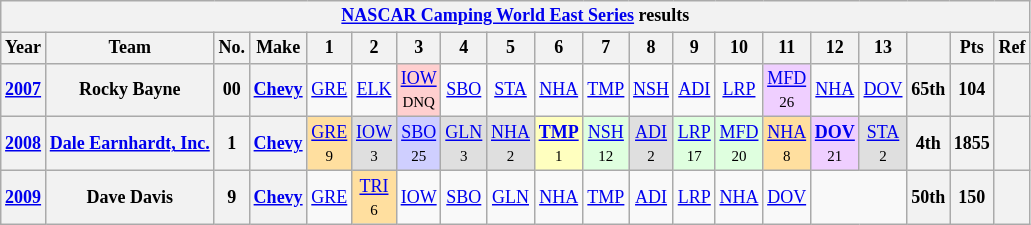<table class="wikitable" style="text-align:center; font-size:75%">
<tr>
<th colspan=45><a href='#'>NASCAR Camping World East Series</a> results</th>
</tr>
<tr>
<th>Year</th>
<th>Team</th>
<th>No.</th>
<th>Make</th>
<th>1</th>
<th>2</th>
<th>3</th>
<th>4</th>
<th>5</th>
<th>6</th>
<th>7</th>
<th>8</th>
<th>9</th>
<th>10</th>
<th>11</th>
<th>12</th>
<th>13</th>
<th></th>
<th>Pts</th>
<th>Ref</th>
</tr>
<tr>
<th><a href='#'>2007</a></th>
<th>Rocky Bayne</th>
<th>00</th>
<th><a href='#'>Chevy</a></th>
<td><a href='#'>GRE</a></td>
<td><a href='#'>ELK</a></td>
<td style="background:#FFCFCF;"><a href='#'>IOW</a><br><small>DNQ</small></td>
<td><a href='#'>SBO</a></td>
<td><a href='#'>STA</a></td>
<td><a href='#'>NHA</a></td>
<td><a href='#'>TMP</a></td>
<td><a href='#'>NSH</a></td>
<td><a href='#'>ADI</a></td>
<td><a href='#'>LRP</a></td>
<td style="background:#EFCFFF;"><a href='#'>MFD</a><br><small>26</small></td>
<td><a href='#'>NHA</a></td>
<td><a href='#'>DOV</a></td>
<th>65th</th>
<th>104</th>
<th></th>
</tr>
<tr>
<th><a href='#'>2008</a></th>
<th><a href='#'>Dale Earnhardt, Inc.</a></th>
<th>1</th>
<th><a href='#'>Chevy</a></th>
<td style="background:#FFDF9F;"><a href='#'>GRE</a><br><small>9</small></td>
<td style="background:#DFDFDF;"><a href='#'>IOW</a><br><small>3</small></td>
<td style="background:#CFCFFF;"><a href='#'>SBO</a><br><small>25</small></td>
<td style="background:#DFDFDF;"><a href='#'>GLN</a><br><small>3</small></td>
<td style="background:#DFDFDF;"><a href='#'>NHA</a><br><small>2</small></td>
<td style="background:#FFFFBF;"><strong><a href='#'>TMP</a></strong><br><small>1</small></td>
<td style="background:#DFFFDF;"><a href='#'>NSH</a><br><small>12</small></td>
<td style="background:#DFDFDF;"><a href='#'>ADI</a><br><small>2</small></td>
<td style="background:#DFFFDF;"><a href='#'>LRP</a><br><small>17</small></td>
<td style="background:#DFFFDF;"><a href='#'>MFD</a><br><small>20</small></td>
<td style="background:#FFDF9F;"><a href='#'>NHA</a><br><small>8</small></td>
<td style="background:#EFCFFF;"><strong><a href='#'>DOV</a></strong><br><small>21</small></td>
<td style="background:#DFDFDF;"><a href='#'>STA</a><br><small>2</small></td>
<th>4th</th>
<th>1855</th>
<th></th>
</tr>
<tr>
<th><a href='#'>2009</a></th>
<th>Dave Davis</th>
<th>9</th>
<th><a href='#'>Chevy</a></th>
<td><a href='#'>GRE</a></td>
<td style="background:#FFDF9F;"><a href='#'>TRI</a><br><small>6</small></td>
<td><a href='#'>IOW</a></td>
<td><a href='#'>SBO</a></td>
<td><a href='#'>GLN</a></td>
<td><a href='#'>NHA</a></td>
<td><a href='#'>TMP</a></td>
<td><a href='#'>ADI</a></td>
<td><a href='#'>LRP</a></td>
<td><a href='#'>NHA</a></td>
<td><a href='#'>DOV</a></td>
<td colspan=2></td>
<th>50th</th>
<th>150</th>
<th></th>
</tr>
</table>
